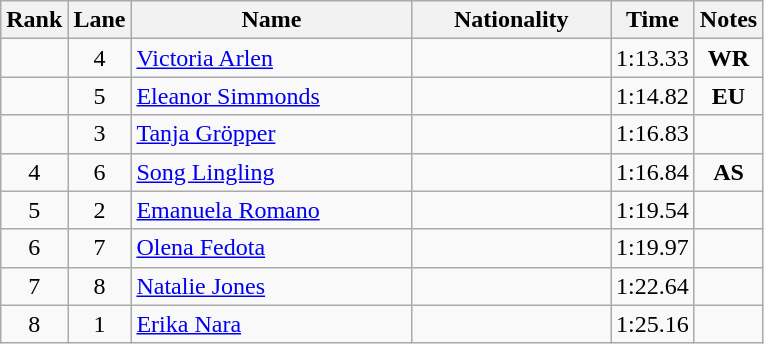<table class="wikitable sortable" style="text-align:center">
<tr>
<th>Rank</th>
<th>Lane</th>
<th style="width:180px">Name</th>
<th style="width:125px">Nationality</th>
<th>Time</th>
<th>Notes</th>
</tr>
<tr>
<td></td>
<td>4</td>
<td style="text-align:left;"><a href='#'>Victoria Arlen</a></td>
<td style="text-align:left;"></td>
<td>1:13.33</td>
<td><strong>WR</strong></td>
</tr>
<tr>
<td></td>
<td>5</td>
<td style="text-align:left;"><a href='#'>Eleanor Simmonds</a></td>
<td style="text-align:left;"></td>
<td>1:14.82</td>
<td><strong>EU</strong></td>
</tr>
<tr>
<td></td>
<td>3</td>
<td style="text-align:left;"><a href='#'>Tanja Gröpper</a></td>
<td style="text-align:left;"></td>
<td>1:16.83</td>
<td></td>
</tr>
<tr>
<td>4</td>
<td>6</td>
<td style="text-align:left;"><a href='#'>Song Lingling</a></td>
<td style="text-align:left;"></td>
<td>1:16.84</td>
<td><strong>AS</strong></td>
</tr>
<tr>
<td>5</td>
<td>2</td>
<td style="text-align:left;"><a href='#'>Emanuela Romano</a></td>
<td style="text-align:left;"></td>
<td>1:19.54</td>
<td></td>
</tr>
<tr>
<td>6</td>
<td>7</td>
<td style="text-align:left;"><a href='#'>Olena Fedota</a></td>
<td style="text-align:left;"></td>
<td>1:19.97</td>
<td></td>
</tr>
<tr>
<td>7</td>
<td>8</td>
<td style="text-align:left;"><a href='#'>Natalie Jones</a></td>
<td style="text-align:left;"></td>
<td>1:22.64</td>
<td></td>
</tr>
<tr>
<td>8</td>
<td>1</td>
<td style="text-align:left;"><a href='#'>Erika Nara</a></td>
<td style="text-align:left;"></td>
<td>1:25.16</td>
<td></td>
</tr>
</table>
